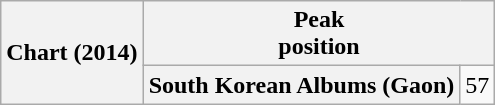<table class="wikitable sortable plainrowheaders" style="text-align:center">
<tr>
<th rowspan=2>Chart (2014)</th>
<th colspan=2>Peak<br>position</th>
</tr>
<tr>
<th scope="row">South Korean Albums (Gaon)</th>
<td>57</td>
</tr>
</table>
